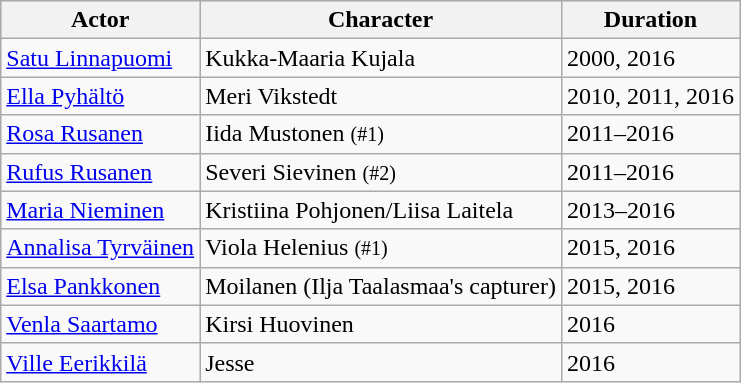<table class="wikitable" sortable>
<tr bgcolor="#CCCCCC">
<th>Actor</th>
<th>Character</th>
<th>Duration</th>
</tr>
<tr>
<td><a href='#'>Satu Linnapuomi</a></td>
<td>Kukka-Maaria Kujala</td>
<td>2000, 2016</td>
</tr>
<tr>
<td><a href='#'>Ella Pyhältö</a></td>
<td>Meri Vikstedt</td>
<td>2010, 2011, 2016</td>
</tr>
<tr>
<td><a href='#'>Rosa Rusanen</a></td>
<td>Iida Mustonen <small>(#1)</small></td>
<td>2011–2016</td>
</tr>
<tr>
<td><a href='#'>Rufus Rusanen</a></td>
<td>Severi Sievinen <small>(#2)</small></td>
<td>2011–2016</td>
</tr>
<tr>
<td><a href='#'>Maria Nieminen</a></td>
<td>Kristiina Pohjonen/Liisa Laitela</td>
<td>2013–2016</td>
</tr>
<tr>
<td><a href='#'>Annalisa Tyrväinen</a></td>
<td>Viola Helenius <small>(#1)</small></td>
<td>2015, 2016</td>
</tr>
<tr>
<td><a href='#'>Elsa Pankkonen</a></td>
<td>Moilanen (Ilja Taalasmaa's capturer)</td>
<td>2015, 2016</td>
</tr>
<tr>
<td><a href='#'>Venla Saartamo</a></td>
<td>Kirsi Huovinen</td>
<td>2016</td>
</tr>
<tr>
<td><a href='#'>Ville Eerikkilä</a></td>
<td>Jesse</td>
<td>2016</td>
</tr>
</table>
